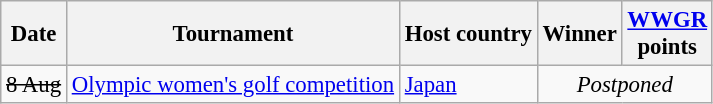<table class="wikitable sortable" style="font-size:95%">
<tr>
<th>Date</th>
<th>Tournament</th>
<th>Host country</th>
<th>Winner</th>
<th><a href='#'>WWGR</a><br>points</th>
</tr>
<tr>
<td><s>8 Aug</s></td>
<td><a href='#'>Olympic women's golf competition</a></td>
<td><a href='#'>Japan</a></td>
<td colspan=2 align=center><em>Postponed</em></td>
</tr>
</table>
